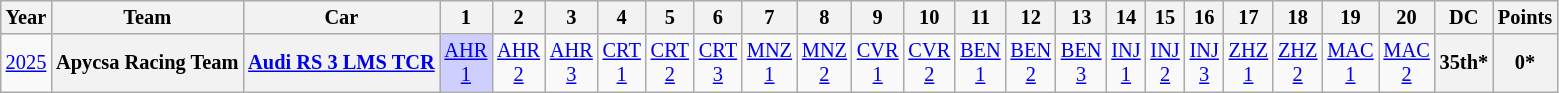<table class="wikitable" style="text-align:center; font-size:85%">
<tr>
<th>Year</th>
<th>Team</th>
<th>Car</th>
<th>1</th>
<th>2</th>
<th>3</th>
<th>4</th>
<th>5</th>
<th>6</th>
<th>7</th>
<th>8</th>
<th>9</th>
<th>10</th>
<th>11</th>
<th>12</th>
<th>13</th>
<th>14</th>
<th>15</th>
<th>16</th>
<th>17</th>
<th>18</th>
<th>19</th>
<th>20</th>
<th>DC</th>
<th>Points</th>
</tr>
<tr>
<td><a href='#'>2025</a></td>
<th>Apycsa Racing Team</th>
<th><a href='#'>Audi RS 3 LMS TCR</a></th>
<td style="background:#CFCFFF;"><a href='#'>AHR<br>1</a><br></td>
<td><a href='#'>AHR<br>2</a></td>
<td><a href='#'>AHR<br>3</a></td>
<td><a href='#'>CRT<br>1</a></td>
<td><a href='#'>CRT<br>2</a></td>
<td><a href='#'>CRT<br>3</a></td>
<td><a href='#'>MNZ<br>1</a></td>
<td><a href='#'>MNZ<br>2</a></td>
<td><a href='#'>CVR<br>1</a></td>
<td><a href='#'>CVR<br>2</a></td>
<td><a href='#'>BEN<br>1</a></td>
<td><a href='#'>BEN<br>2</a></td>
<td><a href='#'>BEN<br>3</a></td>
<td><a href='#'>INJ<br>1</a></td>
<td><a href='#'>INJ<br>2</a></td>
<td><a href='#'>INJ<br>3</a></td>
<td><a href='#'>ZHZ<br>1</a></td>
<td><a href='#'>ZHZ<br>2</a></td>
<td><a href='#'>MAC<br>1</a></td>
<td><a href='#'>MAC<br>2</a></td>
<th>35th*</th>
<th>0*</th>
</tr>
</table>
